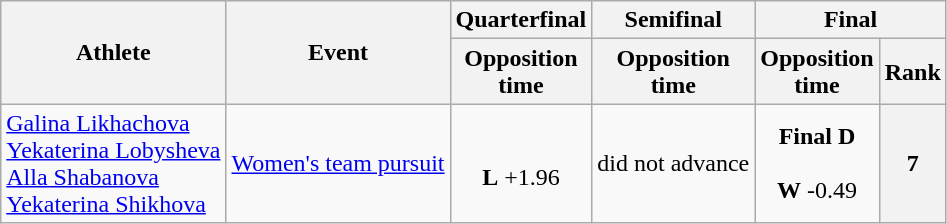<table class="wikitable">
<tr>
<th rowspan="2">Athlete</th>
<th rowspan="2">Event</th>
<th>Quarterfinal</th>
<th>Semifinal</th>
<th colspan="2">Final</th>
</tr>
<tr>
<th>Opposition <br> time</th>
<th>Opposition <br> time</th>
<th>Opposition <br> time</th>
<th>Rank</th>
</tr>
<tr>
<td><a href='#'>Galina Likhachova</a><br><a href='#'>Yekaterina Lobysheva</a><br><a href='#'>Alla Shabanova</a><br><a href='#'>Yekaterina Shikhova</a></td>
<td><a href='#'>Women's team pursuit</a></td>
<td align="center"><br><strong>L</strong> +1.96</td>
<td align="center" colspan=1>did not advance</td>
<td align="center"><strong>Final D</strong><br><br><strong>W</strong> -0.49</td>
<th align="center">7</th>
</tr>
</table>
